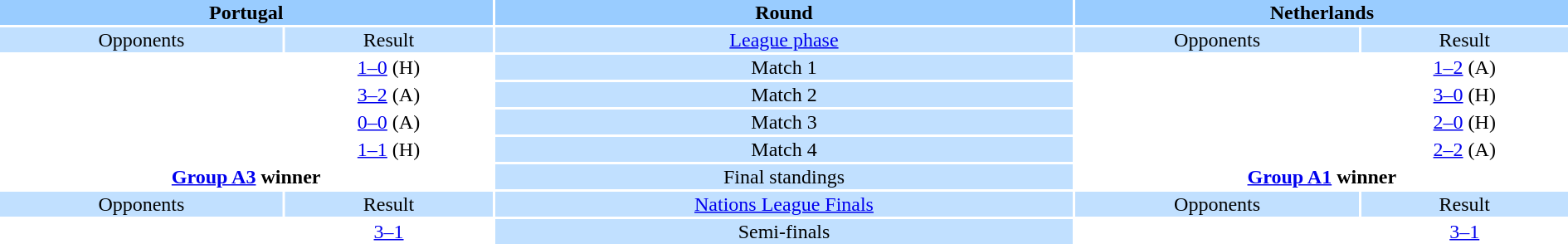<table style="width:100%; text-align:center;">
<tr style="vertical-align:top; background:#99CCFF;">
<th colspan="2">Portugal</th>
<th>Round</th>
<th colspan="2">Netherlands</th>
</tr>
<tr style="vertical-align:top; background:#C1E0FF;">
<td>Opponents</td>
<td>Result</td>
<td><a href='#'>League phase</a></td>
<td>Opponents</td>
<td>Result</td>
</tr>
<tr>
<td style="text-align:left"></td>
<td><a href='#'>1–0</a> (H)</td>
<td style="background:#C1E0FF">Match 1</td>
<td style="text-align:left"></td>
<td><a href='#'>1–2</a> (A)</td>
</tr>
<tr>
<td style="text-align:left"></td>
<td><a href='#'>3–2</a> (A)</td>
<td style="background:#C1E0FF">Match 2</td>
<td style="text-align:left"></td>
<td><a href='#'>3–0</a> (H)</td>
</tr>
<tr>
<td style="text-align:left"></td>
<td><a href='#'>0–0</a> (A)</td>
<td style="background:#C1E0FF">Match 3</td>
<td style="text-align:left"></td>
<td><a href='#'>2–0</a> (H)</td>
</tr>
<tr>
<td style="text-align:left"></td>
<td><a href='#'>1–1</a> (H)</td>
<td style="background:#C1E0FF">Match 4</td>
<td style="text-align:left"></td>
<td><a href='#'>2–2</a> (A)</td>
</tr>
<tr>
<td colspan="2"><strong><a href='#'>Group A3</a> winner</strong><br><div></div></td>
<td style="background:#C1E0FF">Final standings</td>
<td colspan="2"><strong><a href='#'>Group A1</a> winner</strong><br><div></div></td>
</tr>
<tr style="vertical-align:top; background:#C1E0FF;">
<td>Opponents</td>
<td>Result</td>
<td><a href='#'>Nations League Finals</a></td>
<td>Opponents</td>
<td>Result</td>
</tr>
<tr>
<td style="text-align:left"></td>
<td><a href='#'>3–1</a></td>
<td style="background:#C1E0FF">Semi-finals</td>
<td style="text-align:left"></td>
<td><a href='#'>3–1</a> </td>
</tr>
</table>
